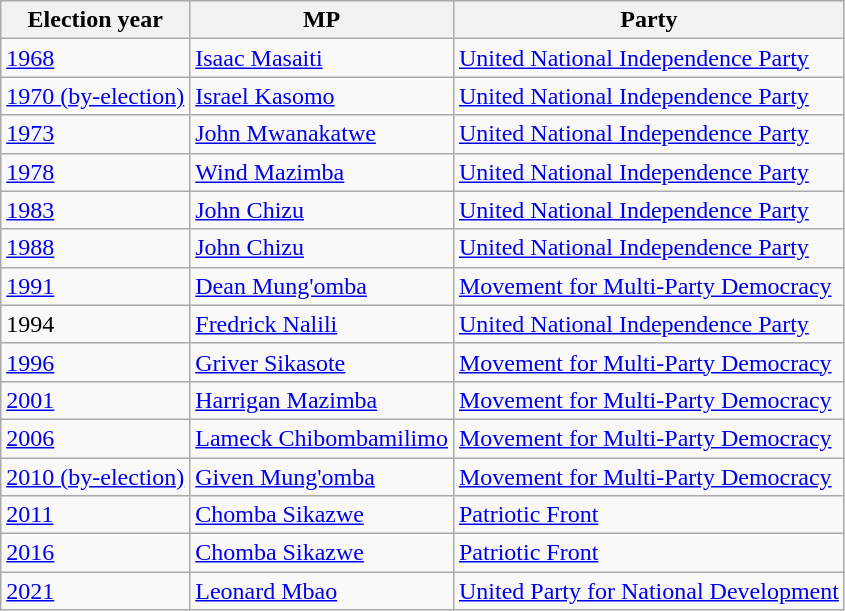<table class=wikitable>
<tr>
<th>Election year</th>
<th>MP</th>
<th>Party</th>
</tr>
<tr>
<td><a href='#'>1968</a></td>
<td><a href='#'>Isaac Masaiti</a></td>
<td><a href='#'>United National Independence Party</a></td>
</tr>
<tr>
<td><a href='#'>1970 (by-election)</a></td>
<td><a href='#'>Israel Kasomo</a></td>
<td><a href='#'>United National Independence Party</a></td>
</tr>
<tr>
<td><a href='#'>1973</a></td>
<td><a href='#'>John Mwanakatwe</a></td>
<td><a href='#'>United National Independence Party</a></td>
</tr>
<tr>
<td><a href='#'>1978</a></td>
<td><a href='#'>Wind Mazimba</a></td>
<td><a href='#'>United National Independence Party</a></td>
</tr>
<tr>
<td><a href='#'>1983</a></td>
<td><a href='#'>John Chizu</a></td>
<td><a href='#'>United National Independence Party</a></td>
</tr>
<tr>
<td><a href='#'>1988</a></td>
<td><a href='#'>John Chizu</a></td>
<td><a href='#'>United National Independence Party</a></td>
</tr>
<tr>
<td><a href='#'>1991</a></td>
<td><a href='#'>Dean Mung'omba</a></td>
<td><a href='#'>Movement for Multi-Party Democracy</a></td>
</tr>
<tr>
<td>1994</td>
<td><a href='#'>Fredrick Nalili</a></td>
<td><a href='#'>United National Independence Party</a></td>
</tr>
<tr>
<td><a href='#'>1996</a></td>
<td><a href='#'>Griver Sikasote</a></td>
<td><a href='#'>Movement for Multi-Party Democracy</a></td>
</tr>
<tr>
<td><a href='#'>2001</a></td>
<td><a href='#'>Harrigan Mazimba</a></td>
<td><a href='#'>Movement for Multi-Party Democracy</a></td>
</tr>
<tr>
<td><a href='#'>2006</a></td>
<td><a href='#'>Lameck Chibombamilimo</a></td>
<td><a href='#'>Movement for Multi-Party Democracy</a></td>
</tr>
<tr>
<td><a href='#'>2010 (by-election)</a></td>
<td><a href='#'>Given Mung'omba</a></td>
<td><a href='#'>Movement for Multi-Party Democracy</a></td>
</tr>
<tr>
<td><a href='#'>2011</a></td>
<td><a href='#'>Chomba Sikazwe</a></td>
<td><a href='#'>Patriotic Front</a></td>
</tr>
<tr>
<td><a href='#'>2016</a></td>
<td><a href='#'>Chomba Sikazwe</a></td>
<td><a href='#'>Patriotic Front</a></td>
</tr>
<tr>
<td><a href='#'>2021</a></td>
<td><a href='#'>Leonard Mbao</a></td>
<td><a href='#'>United Party for National Development</a></td>
</tr>
</table>
